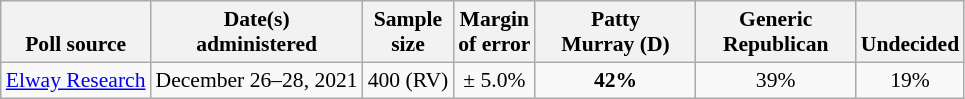<table class="wikitable" style="font-size:90%;text-align:center;">
<tr valign=bottom>
<th>Poll source</th>
<th>Date(s)<br>administered</th>
<th>Sample<br>size</th>
<th>Margin<br>of error</th>
<th style="width:100px;">Patty<br>Murray (D)</th>
<th style="width:100px;">Generic<br>Republican</th>
<th>Undecided</th>
</tr>
<tr>
<td style="text-align:left;"><a href='#'>Elway Research</a></td>
<td>December 26–28, 2021</td>
<td>400 (RV)</td>
<td>± 5.0%</td>
<td><strong>42%</strong></td>
<td>39%</td>
<td>19%</td>
</tr>
</table>
